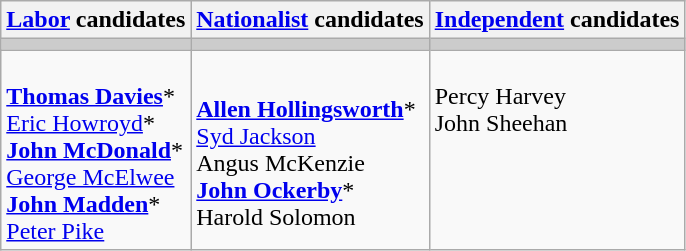<table class="wikitable">
<tr>
<th><a href='#'>Labor</a> candidates</th>
<th><a href='#'>Nationalist</a> candidates</th>
<th><a href='#'>Independent</a> candidates</th>
</tr>
<tr bgcolor="#cccccc">
<td></td>
<td></td>
<td></td>
</tr>
<tr>
<td><br><strong><a href='#'>Thomas Davies</a></strong>*<br>
<a href='#'>Eric Howroyd</a>*<br>
<strong><a href='#'>John McDonald</a></strong>*<br>
<a href='#'>George McElwee</a><br>
<strong><a href='#'>John Madden</a></strong>*<br>
<a href='#'>Peter Pike</a></td>
<td><br><strong><a href='#'>Allen Hollingsworth</a></strong>*<br>
<a href='#'>Syd Jackson</a><br>
Angus McKenzie<br>
<strong><a href='#'>John Ockerby</a></strong>*<br>
Harold Solomon</td>
<td valign=top><br>Percy Harvey<br>
John Sheehan</td>
</tr>
</table>
